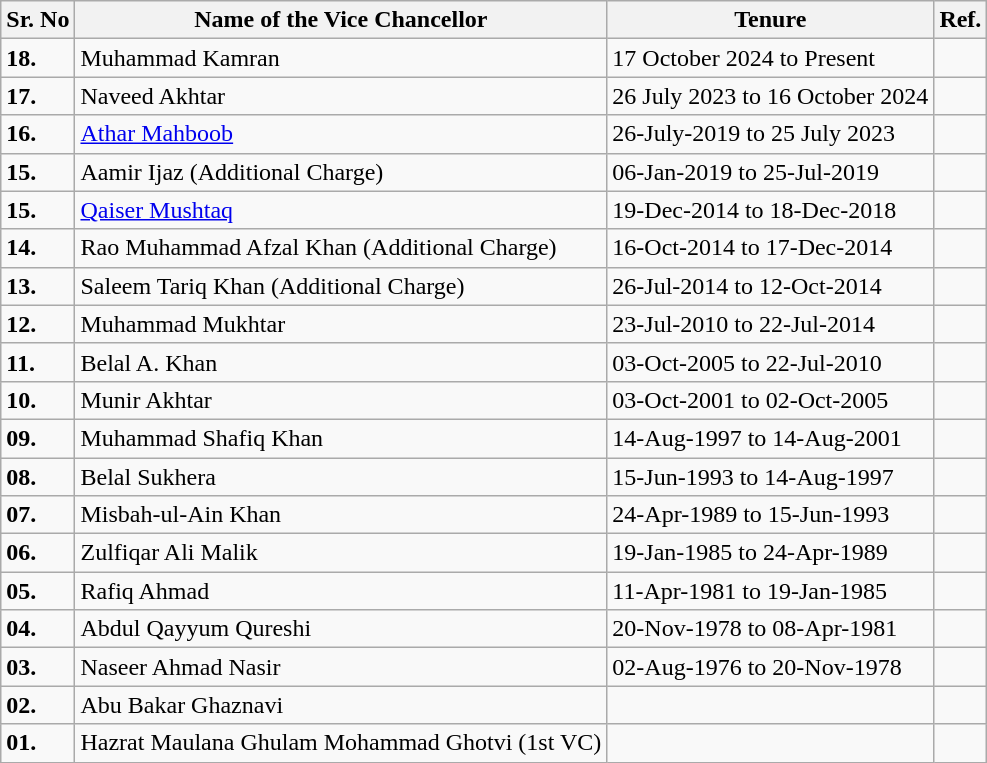<table class="wikitable">
<tr>
<th>Sr. No</th>
<th>Name of the Vice Chancellor</th>
<th>Tenure</th>
<th>Ref.</th>
</tr>
<tr>
<td><strong> 18. </strong></td>
<td>Muhammad Kamran</td>
<td>17 October 2024 to Present</td>
<td></td>
</tr>
<tr>
<td><strong>17.  </strong></td>
<td>Naveed Akhtar</td>
<td>26 July 2023 to 16 October 2024</td>
<td></td>
</tr>
<tr>
<td><strong>16.    </strong></td>
<td><a href='#'>Athar Mahboob</a></td>
<td>26-July-2019 to 25 July 2023</td>
<td></td>
</tr>
<tr>
<td><strong>15.    </strong></td>
<td>Aamir Ijaz (Additional Charge)</td>
<td>06-Jan-2019 to 25-Jul-2019</td>
<td></td>
</tr>
<tr>
<td><strong>15.    </strong></td>
<td><a href='#'>Qaiser Mushtaq</a></td>
<td>19-Dec-2014 to 18-Dec-2018</td>
<td></td>
</tr>
<tr>
<td><strong>14.    </strong></td>
<td>Rao Muhammad Afzal Khan (Additional Charge)</td>
<td>16-Oct-2014 to 17-Dec-2014</td>
<td></td>
</tr>
<tr>
<td><strong>13.    </strong></td>
<td>Saleem Tariq Khan (Additional Charge)</td>
<td>26-Jul-2014 to 12-Oct-2014</td>
<td></td>
</tr>
<tr>
<td><strong>12.    </strong></td>
<td>Muhammad Mukhtar</td>
<td>23-Jul-2010 to 22-Jul-2014</td>
<td></td>
</tr>
<tr>
<td><strong>11.    </strong></td>
<td>Belal A. Khan</td>
<td>03-Oct-2005 to 22-Jul-2010</td>
<td></td>
</tr>
<tr>
<td><strong>10.    </strong></td>
<td>Munir Akhtar</td>
<td>03-Oct-2001 to 02-Oct-2005</td>
<td></td>
</tr>
<tr>
<td><strong>09.    </strong></td>
<td>Muhammad Shafiq Khan</td>
<td>14-Aug-1997 to 14-Aug-2001</td>
<td></td>
</tr>
<tr>
<td><strong>08.</strong></td>
<td>Belal Sukhera</td>
<td>15-Jun-1993 to 14-Aug-1997</td>
<td></td>
</tr>
<tr>
<td><strong>07.</strong></td>
<td>Misbah-ul-Ain Khan</td>
<td>24-Apr-1989 to 15-Jun-1993</td>
<td></td>
</tr>
<tr>
<td><strong>06.</strong></td>
<td>Zulfiqar Ali Malik</td>
<td>19-Jan-1985 to 24-Apr-1989</td>
<td></td>
</tr>
<tr>
<td><strong>05.</strong></td>
<td>Rafiq Ahmad</td>
<td>11-Apr-1981 to 19-Jan-1985</td>
<td></td>
</tr>
<tr>
<td><strong>04.</strong></td>
<td>Abdul Qayyum Qureshi</td>
<td>20-Nov-1978 to 08-Apr-1981</td>
<td></td>
</tr>
<tr>
<td><strong>03.</strong></td>
<td>Naseer Ahmad Nasir</td>
<td>02-Aug-1976 to 20-Nov-1978</td>
<td></td>
</tr>
<tr>
<td><strong>02.</strong></td>
<td>Abu Bakar Ghaznavi</td>
<td></td>
<td></td>
</tr>
<tr>
<td><strong>01.</strong></td>
<td>Hazrat Maulana Ghulam Mohammad Ghotvi (1st VC)</td>
<td></td>
<td></td>
</tr>
</table>
